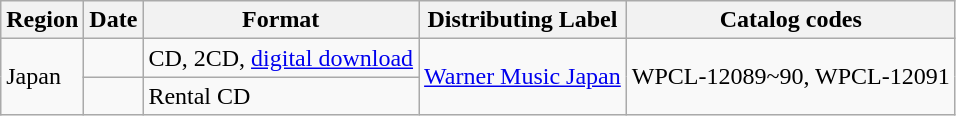<table class="wikitable">
<tr>
<th>Region</th>
<th>Date</th>
<th>Format</th>
<th>Distributing Label</th>
<th>Catalog codes</th>
</tr>
<tr>
<td rowspan="2">Japan</td>
<td></td>
<td>CD, 2CD, <a href='#'>digital download</a></td>
<td rowspan="2"><a href='#'>Warner Music Japan</a></td>
<td rowspan="2">WPCL-12089~90, WPCL-12091</td>
</tr>
<tr>
<td></td>
<td>Rental CD</td>
</tr>
</table>
